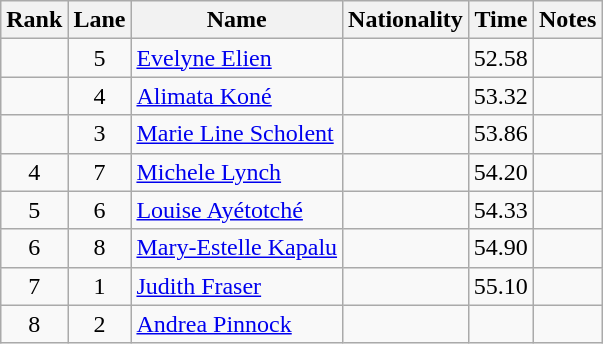<table class="wikitable sortable" style="text-align:center">
<tr>
<th>Rank</th>
<th>Lane</th>
<th>Name</th>
<th>Nationality</th>
<th>Time</th>
<th>Notes</th>
</tr>
<tr>
<td></td>
<td>5</td>
<td align=left><a href='#'>Evelyne Elien</a></td>
<td align=left></td>
<td>52.58</td>
<td></td>
</tr>
<tr>
<td></td>
<td>4</td>
<td align=left><a href='#'>Alimata Koné</a></td>
<td align=left></td>
<td>53.32</td>
<td></td>
</tr>
<tr>
<td></td>
<td>3</td>
<td align=left><a href='#'>Marie Line Scholent</a></td>
<td align=left></td>
<td>53.86</td>
<td></td>
</tr>
<tr>
<td>4</td>
<td>7</td>
<td align=left><a href='#'>Michele Lynch</a></td>
<td align=left></td>
<td>54.20</td>
<td></td>
</tr>
<tr>
<td>5</td>
<td>6</td>
<td align=left><a href='#'>Louise Ayétotché</a></td>
<td align=left></td>
<td>54.33</td>
<td></td>
</tr>
<tr>
<td>6</td>
<td>8</td>
<td align=left><a href='#'>Mary-Estelle Kapalu</a></td>
<td align=left></td>
<td>54.90</td>
<td></td>
</tr>
<tr>
<td>7</td>
<td>1</td>
<td align=left><a href='#'>Judith Fraser</a></td>
<td align=left></td>
<td>55.10</td>
<td></td>
</tr>
<tr>
<td>8</td>
<td>2</td>
<td align=left><a href='#'>Andrea Pinnock</a></td>
<td align=left></td>
<td></td>
<td></td>
</tr>
</table>
